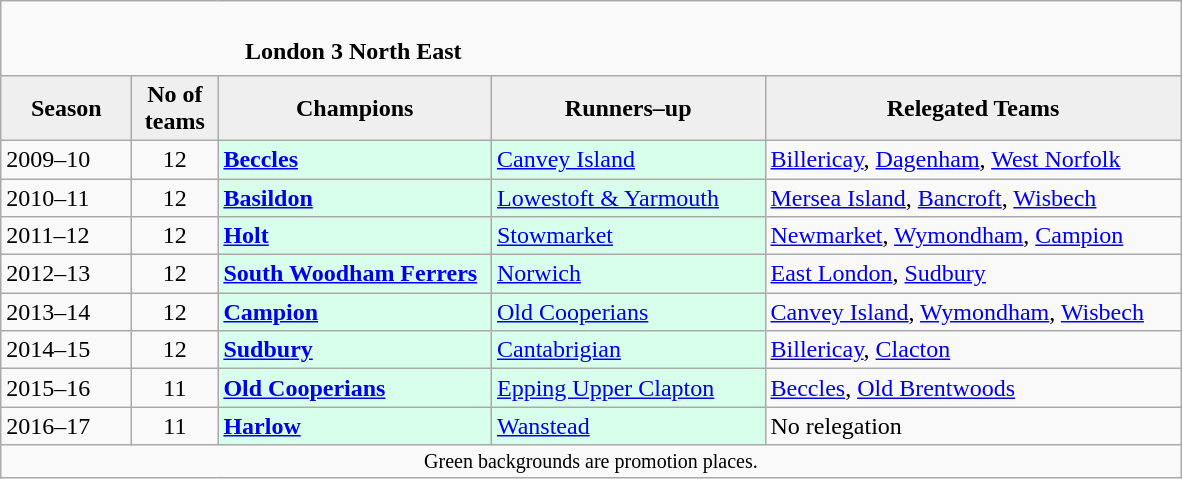<table class="wikitable" style="text-align: left;">
<tr>
<td colspan="11" cellpadding="0" cellspacing="0"><br><table border="0" style="width:100%;" cellpadding="0" cellspacing="0">
<tr>
<td style="width:20%; border:0;"></td>
<td style="border:0;"><strong>London 3 North East</strong></td>
<td style="width:20%; border:0;"></td>
</tr>
</table>
</td>
</tr>
<tr>
<th style="background:#efefef; width:80px;">Season</th>
<th style="background:#efefef; width:50px;">No of teams</th>
<th style="background:#efefef; width:175px;">Champions</th>
<th style="background:#efefef; width:175px;">Runners–up</th>
<th style="background:#efefef; width:270px;">Relegated Teams</th>
</tr>
<tr align=left>
<td>2009–10</td>
<td style="text-align: center;">12</td>
<td style="background:#d8ffeb;"><strong><a href='#'>Beccles</a></strong></td>
<td style="background:#d8ffeb;"><a href='#'>Canvey Island</a></td>
<td><a href='#'>Billericay</a>, <a href='#'>Dagenham</a>, <a href='#'>West Norfolk</a></td>
</tr>
<tr>
<td>2010–11</td>
<td style="text-align: center;">12</td>
<td style="background:#d8ffeb;"><strong><a href='#'>Basildon</a></strong></td>
<td style="background:#d8ffeb;"><a href='#'>Lowestoft & Yarmouth</a></td>
<td><a href='#'>Mersea Island</a>, <a href='#'>Bancroft</a>, <a href='#'>Wisbech</a></td>
</tr>
<tr>
<td>2011–12</td>
<td style="text-align: center;">12</td>
<td style="background:#d8ffeb;"><strong><a href='#'>Holt</a></strong></td>
<td style="background:#d8ffeb;"><a href='#'>Stowmarket</a></td>
<td><a href='#'>Newmarket</a>, <a href='#'>Wymondham</a>, <a href='#'>Campion</a></td>
</tr>
<tr>
<td>2012–13</td>
<td style="text-align: center;">12</td>
<td style="background:#d8ffeb;"><strong><a href='#'>South Woodham Ferrers</a></strong></td>
<td style="background:#d8ffeb;"><a href='#'>Norwich</a></td>
<td><a href='#'>East London</a>, <a href='#'>Sudbury</a></td>
</tr>
<tr>
<td>2013–14</td>
<td style="text-align: center;">12</td>
<td style="background:#d8ffeb;"><strong><a href='#'>Campion</a></strong></td>
<td style="background:#d8ffeb;"><a href='#'>Old Cooperians</a></td>
<td><a href='#'>Canvey Island</a>, <a href='#'>Wymondham</a>, <a href='#'>Wisbech</a></td>
</tr>
<tr>
<td>2014–15</td>
<td style="text-align: center;">12</td>
<td style="background:#d8ffeb;"><strong><a href='#'>Sudbury</a></strong></td>
<td style="background:#d8ffeb;"><a href='#'>Cantabrigian</a></td>
<td><a href='#'>Billericay</a>, <a href='#'>Clacton</a></td>
</tr>
<tr>
<td>2015–16</td>
<td style="text-align: center;">11</td>
<td style="background:#d8ffeb;"><strong><a href='#'>Old Cooperians</a></strong></td>
<td style="background:#d8ffeb;"><a href='#'>Epping Upper Clapton</a></td>
<td><a href='#'>Beccles</a>, <a href='#'>Old Brentwoods</a></td>
</tr>
<tr>
<td>2016–17</td>
<td style="text-align: center;">11</td>
<td style="background:#d8ffeb;"><strong><a href='#'>Harlow</a></strong></td>
<td style="background:#d8ffeb;"><a href='#'>Wanstead</a></td>
<td>No relegation</td>
</tr>
<tr>
<td colspan="15"  style="border:0; font-size:smaller; text-align:center;">Green backgrounds are promotion places.</td>
</tr>
</table>
